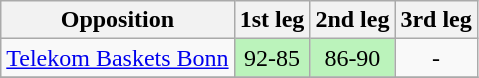<table class="wikitable" style="text-align: center;">
<tr>
<th>Opposition</th>
<th>1st leg</th>
<th>2nd leg</th>
<th>3rd leg</th>
</tr>
<tr>
<td align="left"> <a href='#'>Telekom Baskets Bonn</a></td>
<td bgcolor=#BBF3BB>92-85</td>
<td bgcolor=#BBF3BB>86-90</td>
<td bgcolor=>-</td>
</tr>
<tr>
</tr>
</table>
